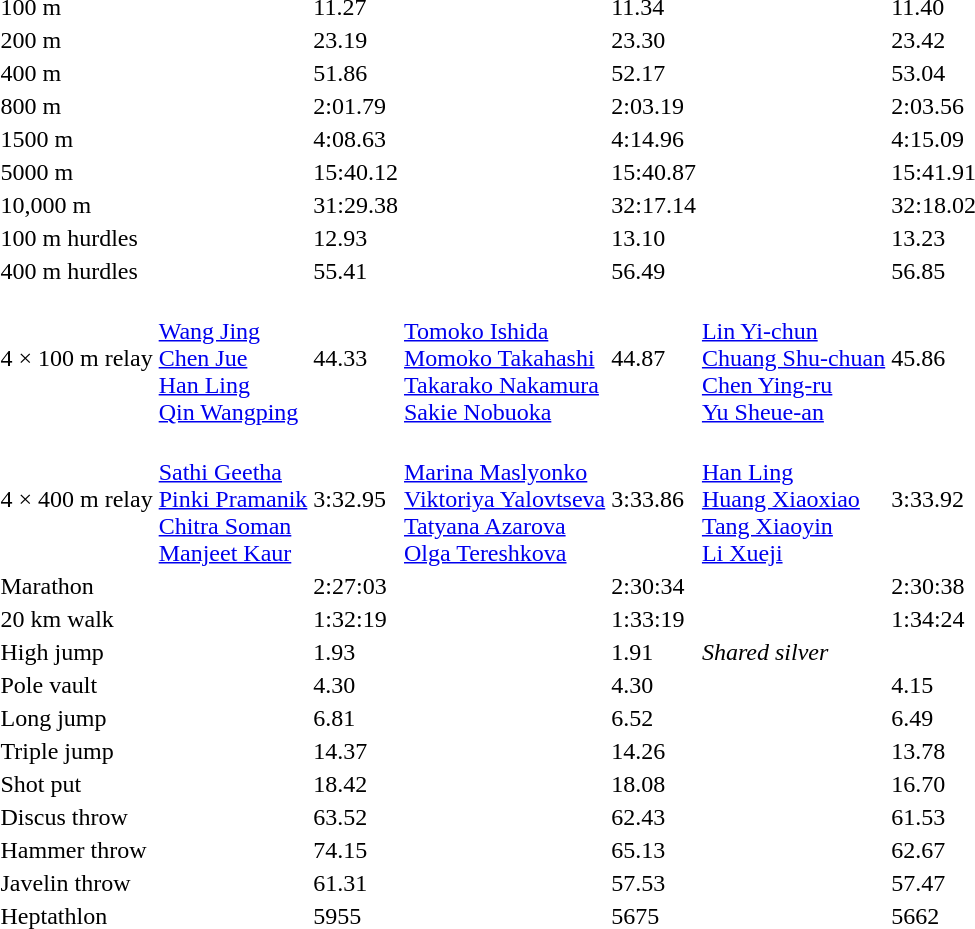<table>
<tr>
<td>100 m<br></td>
<td></td>
<td>11.27</td>
<td></td>
<td>11.34</td>
<td></td>
<td>11.40</td>
</tr>
<tr>
<td>200 m<br></td>
<td></td>
<td>23.19</td>
<td></td>
<td>23.30</td>
<td></td>
<td>23.42</td>
</tr>
<tr>
<td>400 m<br></td>
<td></td>
<td>51.86</td>
<td></td>
<td>52.17</td>
<td></td>
<td>53.04</td>
</tr>
<tr>
<td>800 m<br></td>
<td></td>
<td>2:01.79</td>
<td></td>
<td>2:03.19</td>
<td></td>
<td>2:03.56</td>
</tr>
<tr>
<td>1500 m<br></td>
<td></td>
<td>4:08.63</td>
<td></td>
<td>4:14.96</td>
<td></td>
<td>4:15.09</td>
</tr>
<tr>
<td>5000 m<br></td>
<td></td>
<td>15:40.12</td>
<td></td>
<td>15:40.87</td>
<td></td>
<td>15:41.91</td>
</tr>
<tr>
<td>10,000 m<br></td>
<td></td>
<td>31:29.38</td>
<td></td>
<td>32:17.14</td>
<td></td>
<td>32:18.02</td>
</tr>
<tr>
<td>100 m hurdles<br></td>
<td></td>
<td>12.93</td>
<td></td>
<td>13.10</td>
<td></td>
<td>13.23</td>
</tr>
<tr>
<td>400 m hurdles<br></td>
<td></td>
<td>55.41</td>
<td></td>
<td>56.49</td>
<td></td>
<td>56.85</td>
</tr>
<tr>
<td>4 × 100 m relay<br></td>
<td><br><a href='#'>Wang Jing</a><br><a href='#'>Chen Jue</a><br><a href='#'>Han Ling</a><br><a href='#'>Qin Wangping</a></td>
<td>44.33</td>
<td><br><a href='#'>Tomoko Ishida</a><br><a href='#'>Momoko Takahashi</a><br><a href='#'>Takarako Nakamura</a><br><a href='#'>Sakie Nobuoka</a></td>
<td>44.87</td>
<td><br><a href='#'>Lin Yi-chun</a><br><a href='#'>Chuang Shu-chuan</a><br><a href='#'>Chen Ying-ru</a><br><a href='#'>Yu Sheue-an</a></td>
<td>45.86</td>
</tr>
<tr>
<td>4 × 400 m relay<br></td>
<td><br><a href='#'>Sathi Geetha</a><br><a href='#'>Pinki Pramanik</a><br><a href='#'>Chitra Soman</a><br><a href='#'>Manjeet Kaur</a></td>
<td>3:32.95</td>
<td><br><a href='#'>Marina Maslyonko</a><br><a href='#'>Viktoriya Yalovtseva</a><br><a href='#'>Tatyana Azarova</a><br><a href='#'>Olga Tereshkova</a></td>
<td>3:33.86</td>
<td><br><a href='#'>Han Ling</a><br><a href='#'>Huang Xiaoxiao</a><br><a href='#'>Tang Xiaoyin</a><br><a href='#'>Li Xueji</a></td>
<td>3:33.92</td>
</tr>
<tr>
<td>Marathon<br></td>
<td></td>
<td>2:27:03</td>
<td></td>
<td>2:30:34</td>
<td></td>
<td>2:30:38</td>
</tr>
<tr>
<td>20 km walk<br></td>
<td></td>
<td>1:32:19<br></td>
<td></td>
<td>1:33:19</td>
<td></td>
<td>1:34:24</td>
</tr>
<tr>
<td rowspan=2>High jump<br></td>
<td rowspan=2></td>
<td rowspan=2>1.93</td>
<td></td>
<td rowspan=2>1.91</td>
<td rowspan=2><em>Shared silver</em></td>
<td rowspan=2></td>
</tr>
<tr>
<td></td>
</tr>
<tr>
<td rowspan=2>Pole vault<br></td>
<td rowspan=2></td>
<td rowspan=2>4.30</td>
<td rowspan=2></td>
<td rowspan=2>4.30</td>
<td></td>
<td rowspan=2>4.15</td>
</tr>
<tr>
<td></td>
</tr>
<tr>
<td>Long jump<br></td>
<td></td>
<td>6.81</td>
<td></td>
<td>6.52</td>
<td></td>
<td>6.49</td>
</tr>
<tr>
<td>Triple jump<br></td>
<td></td>
<td>14.37<br></td>
<td></td>
<td>14.26</td>
<td></td>
<td>13.78</td>
</tr>
<tr>
<td>Shot put<br></td>
<td></td>
<td>18.42</td>
<td></td>
<td>18.08</td>
<td></td>
<td>16.70</td>
</tr>
<tr>
<td>Discus throw<br></td>
<td></td>
<td>63.52</td>
<td></td>
<td>62.43</td>
<td></td>
<td>61.53</td>
</tr>
<tr>
<td>Hammer throw<br></td>
<td></td>
<td>74.15<br></td>
<td></td>
<td>65.13</td>
<td></td>
<td>62.67</td>
</tr>
<tr>
<td>Javelin throw<br></td>
<td></td>
<td>61.31<br></td>
<td></td>
<td>57.53</td>
<td></td>
<td>57.47</td>
</tr>
<tr>
<td>Heptathlon<br></td>
<td></td>
<td>5955</td>
<td></td>
<td>5675</td>
<td></td>
<td>5662</td>
</tr>
</table>
